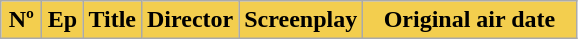<table class=wikitable style="background:#FFFFFF;">
<tr>
<th style="background:#F3CE4E; width:20px">Nº</th>
<th style="background:#F3CE4E; width:20px">Ep</th>
<th style="background:#F3CE4E">Title</th>
<th style="background:#F3CE4E">Director</th>
<th style="background:#F3CE4E">Screenplay</th>
<th style="background:#F3CE4E; width:135px">Original air date<br>



 



 



























</th>
</tr>
</table>
